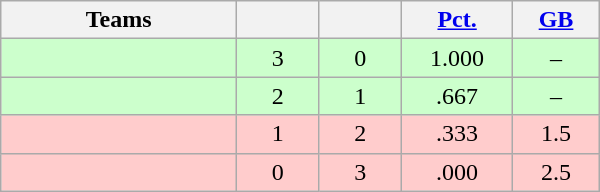<table class="wikitable" width="400" style="text-align:center;">
<tr>
<th width="20%">Teams</th>
<th width="7%"></th>
<th width="7%"></th>
<th width="8%"><a href='#'>Pct.</a></th>
<th width="7%"><a href='#'>GB</a></th>
</tr>
<tr style="background-color:#cfc">
<td align=left></td>
<td>3</td>
<td>0</td>
<td>1.000</td>
<td>–</td>
</tr>
<tr style="background-color:#cfc">
<td align=left></td>
<td>2</td>
<td>1</td>
<td>.667</td>
<td>–</td>
</tr>
<tr style="background-color:#fcc">
<td align=left></td>
<td>1</td>
<td>2</td>
<td>.333</td>
<td>1.5</td>
</tr>
<tr style="background-color:#fcc">
<td align=left></td>
<td>0</td>
<td>3</td>
<td>.000</td>
<td>2.5</td>
</tr>
</table>
